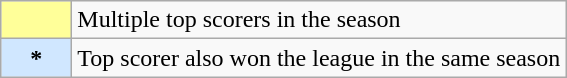<table class="wikitable">
<tr>
<th scope=row width=40px style="background-color: #FFFF99"></th>
<td>Multiple top scorers in the season</td>
</tr>
<tr>
<th scope=row width=40px style="background-color: #D0E7FF">*</th>
<td>Top scorer also won the league in the same season</td>
</tr>
</table>
